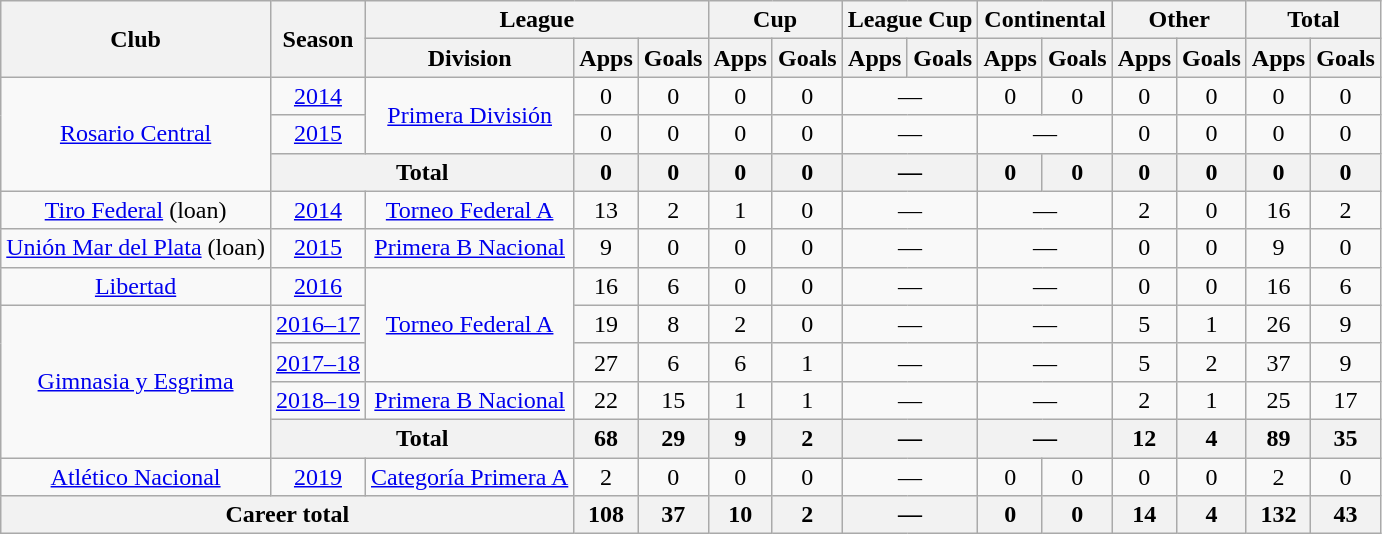<table class="wikitable" style="text-align:center">
<tr>
<th rowspan="2">Club</th>
<th rowspan="2">Season</th>
<th colspan="3">League</th>
<th colspan="2">Cup</th>
<th colspan="2">League Cup</th>
<th colspan="2">Continental</th>
<th colspan="2">Other</th>
<th colspan="2">Total</th>
</tr>
<tr>
<th>Division</th>
<th>Apps</th>
<th>Goals</th>
<th>Apps</th>
<th>Goals</th>
<th>Apps</th>
<th>Goals</th>
<th>Apps</th>
<th>Goals</th>
<th>Apps</th>
<th>Goals</th>
<th>Apps</th>
<th>Goals</th>
</tr>
<tr>
<td rowspan="3"><a href='#'>Rosario Central</a></td>
<td><a href='#'>2014</a></td>
<td rowspan="2"><a href='#'>Primera División</a></td>
<td>0</td>
<td>0</td>
<td>0</td>
<td>0</td>
<td colspan="2">—</td>
<td>0</td>
<td>0</td>
<td>0</td>
<td>0</td>
<td>0</td>
<td>0</td>
</tr>
<tr>
<td><a href='#'>2015</a></td>
<td>0</td>
<td>0</td>
<td>0</td>
<td>0</td>
<td colspan="2">—</td>
<td colspan="2">—</td>
<td>0</td>
<td>0</td>
<td>0</td>
<td>0</td>
</tr>
<tr>
<th colspan="2">Total</th>
<th>0</th>
<th>0</th>
<th>0</th>
<th>0</th>
<th colspan="2">—</th>
<th>0</th>
<th>0</th>
<th>0</th>
<th>0</th>
<th>0</th>
<th>0</th>
</tr>
<tr>
<td rowspan="1"><a href='#'>Tiro Federal</a> (loan)</td>
<td><a href='#'>2014</a></td>
<td rowspan="1"><a href='#'>Torneo Federal A</a></td>
<td>13</td>
<td>2</td>
<td>1</td>
<td>0</td>
<td colspan="2">—</td>
<td colspan="2">—</td>
<td>2</td>
<td>0</td>
<td>16</td>
<td>2</td>
</tr>
<tr>
<td rowspan="1"><a href='#'>Unión Mar del Plata</a> (loan)</td>
<td><a href='#'>2015</a></td>
<td rowspan="1"><a href='#'>Primera B Nacional</a></td>
<td>9</td>
<td>0</td>
<td>0</td>
<td>0</td>
<td colspan="2">—</td>
<td colspan="2">—</td>
<td>0</td>
<td>0</td>
<td>9</td>
<td>0</td>
</tr>
<tr>
<td rowspan="1"><a href='#'>Libertad</a></td>
<td><a href='#'>2016</a></td>
<td rowspan="3"><a href='#'>Torneo Federal A</a></td>
<td>16</td>
<td>6</td>
<td>0</td>
<td>0</td>
<td colspan="2">—</td>
<td colspan="2">—</td>
<td>0</td>
<td>0</td>
<td>16</td>
<td>6</td>
</tr>
<tr>
<td rowspan="4"><a href='#'>Gimnasia y Esgrima</a></td>
<td><a href='#'>2016–17</a></td>
<td>19</td>
<td>8</td>
<td>2</td>
<td>0</td>
<td colspan="2">—</td>
<td colspan="2">—</td>
<td>5</td>
<td>1</td>
<td>26</td>
<td>9</td>
</tr>
<tr>
<td><a href='#'>2017–18</a></td>
<td>27</td>
<td>6</td>
<td>6</td>
<td>1</td>
<td colspan="2">—</td>
<td colspan="2">—</td>
<td>5</td>
<td>2</td>
<td>37</td>
<td>9</td>
</tr>
<tr>
<td><a href='#'>2018–19</a></td>
<td rowspan="1"><a href='#'>Primera B Nacional</a></td>
<td>22</td>
<td>15</td>
<td>1</td>
<td>1</td>
<td colspan="2">—</td>
<td colspan="2">—</td>
<td>2</td>
<td>1</td>
<td>25</td>
<td>17</td>
</tr>
<tr>
<th colspan="2">Total</th>
<th>68</th>
<th>29</th>
<th>9</th>
<th>2</th>
<th colspan="2">—</th>
<th colspan="2">—</th>
<th>12</th>
<th>4</th>
<th>89</th>
<th>35</th>
</tr>
<tr>
<td rowspan="1"><a href='#'>Atlético Nacional</a></td>
<td><a href='#'>2019</a></td>
<td rowspan="1"><a href='#'>Categoría Primera A</a></td>
<td>2</td>
<td>0</td>
<td>0</td>
<td>0</td>
<td colspan="2">—</td>
<td>0</td>
<td>0</td>
<td>0</td>
<td>0</td>
<td>2</td>
<td>0</td>
</tr>
<tr>
<th colspan="3">Career total</th>
<th>108</th>
<th>37</th>
<th>10</th>
<th>2</th>
<th colspan="2">—</th>
<th>0</th>
<th>0</th>
<th>14</th>
<th>4</th>
<th>132</th>
<th>43</th>
</tr>
</table>
